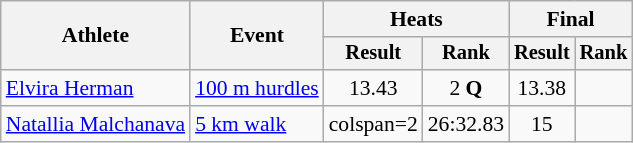<table class="wikitable" style="font-size:90%">
<tr>
<th rowspan=2>Athlete</th>
<th rowspan=2>Event</th>
<th colspan=2>Heats</th>
<th colspan=2>Final</th>
</tr>
<tr style="font-size:95%">
<th>Result</th>
<th>Rank</th>
<th>Result</th>
<th>Rank</th>
</tr>
<tr align=center>
<td align=left><a href='#'>Elvira Herman</a></td>
<td align=left><a href='#'>100 m hurdles</a></td>
<td>13.43</td>
<td>2 <strong>Q</strong></td>
<td>13.38</td>
<td></td>
</tr>
<tr align=center>
<td align=left><a href='#'>Natallia Malchanava</a></td>
<td align=left><a href='#'>5 km walk</a></td>
<td>colspan=2 </td>
<td>26:32.83</td>
<td>15</td>
</tr>
</table>
